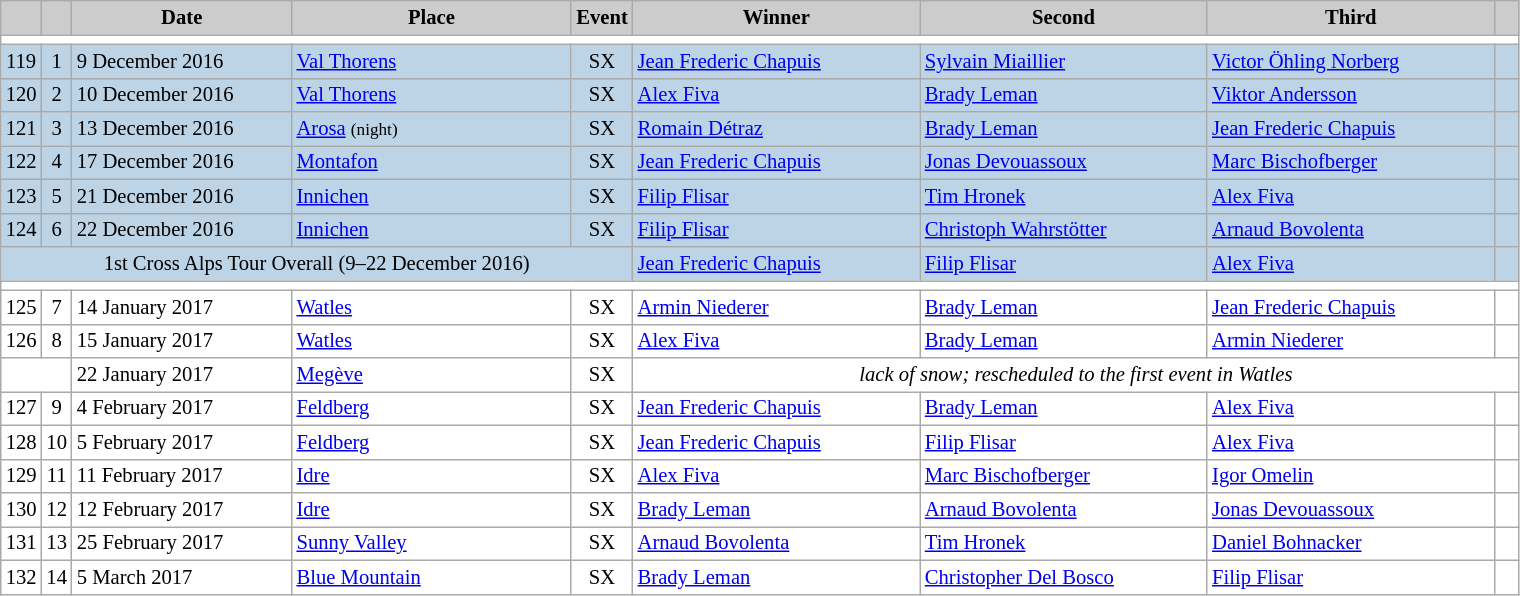<table class="wikitable plainrowheaders" style="background:#fff; font-size:86%; line-height:16px; border:grey solid 1px; border-collapse:collapse;">
<tr style="background:#ccc; text-align:center;">
<th scope="col" style="background:#ccc; width=20 px;"></th>
<th scope="col" style="background:#ccc; width=30 px;"></th>
<th scope="col" style="background:#ccc; width:140px;">Date</th>
<th scope="col" style="background:#ccc; width:180px;">Place</th>
<th scope="col" style="background:#ccc; width:15px;">Event</th>
<th scope="col" style="background:#ccc; width:185px;">Winner</th>
<th scope="col" style="background:#ccc; width:185px;">Second</th>
<th scope="col" style="background:#ccc; width:185px;">Third</th>
<th scope="col" style="background:#ccc; width:10px;"></th>
</tr>
<tr>
<td colspan=9></td>
</tr>
<tr bgcolor=#BCD4E6>
<td align=center>119</td>
<td align=center>1</td>
<td>9 December 2016</td>
<td> <a href='#'>Val Thorens</a></td>
<td align=center>SX</td>
<td> <a href='#'>Jean Frederic Chapuis</a></td>
<td> <a href='#'>Sylvain Miaillier</a></td>
<td> <a href='#'>Victor Öhling Norberg</a></td>
<td></td>
</tr>
<tr bgcolor=#BCD4E6>
<td align=center>120</td>
<td align=center>2</td>
<td>10 December 2016</td>
<td> <a href='#'>Val Thorens</a></td>
<td align=center>SX</td>
<td> <a href='#'>Alex Fiva</a></td>
<td> <a href='#'>Brady Leman</a></td>
<td> <a href='#'>Viktor Andersson</a></td>
<td></td>
</tr>
<tr bgcolor=#BCD4E6>
<td align=center>121</td>
<td align=center>3</td>
<td>13 December 2016</td>
<td> <a href='#'>Arosa</a> <small>(night)</small></td>
<td align=center>SX</td>
<td> <a href='#'>Romain Détraz</a></td>
<td> <a href='#'>Brady Leman</a></td>
<td> <a href='#'>Jean Frederic Chapuis</a></td>
<td></td>
</tr>
<tr bgcolor=#BCD4E6>
<td align=center>122</td>
<td align=center>4</td>
<td>17 December 2016</td>
<td> <a href='#'>Montafon</a></td>
<td align=center>SX</td>
<td> <a href='#'>Jean Frederic Chapuis</a></td>
<td> <a href='#'>Jonas Devouassoux</a></td>
<td> <a href='#'>Marc Bischofberger</a></td>
<td></td>
</tr>
<tr bgcolor=#BCD4E6>
<td align=center>123</td>
<td align=center>5</td>
<td>21 December 2016</td>
<td> <a href='#'>Innichen</a></td>
<td align=center>SX</td>
<td> <a href='#'>Filip Flisar</a></td>
<td> <a href='#'>Tim Hronek</a></td>
<td> <a href='#'>Alex Fiva</a></td>
<td></td>
</tr>
<tr bgcolor=#BCD4E6>
<td align=center>124</td>
<td align=center>6</td>
<td>22 December 2016</td>
<td> <a href='#'>Innichen</a></td>
<td align=center>SX</td>
<td> <a href='#'>Filip Flisar</a></td>
<td> <a href='#'>Christoph Wahrstötter</a></td>
<td> <a href='#'>Arnaud Bovolenta</a></td>
<td></td>
</tr>
<tr bgcolor=#BCD4E6>
<td colspan=5 align=center>1st Cross Alps Tour Overall (9–22 December 2016)</td>
<td> <a href='#'>Jean Frederic Chapuis</a></td>
<td> <a href='#'>Filip Flisar</a></td>
<td> <a href='#'>Alex Fiva</a></td>
<td colspan=2></td>
</tr>
<tr>
<td colspan=9></td>
</tr>
<tr>
<td align=center>125</td>
<td align=center>7</td>
<td>14 January 2017<small></small></td>
<td> <a href='#'>Watles</a></td>
<td align=center>SX</td>
<td> <a href='#'>Armin Niederer</a></td>
<td> <a href='#'>Brady Leman</a></td>
<td> <a href='#'>Jean Frederic Chapuis</a></td>
<td></td>
</tr>
<tr>
<td align=center>126</td>
<td align=center>8</td>
<td>15 January 2017</td>
<td> <a href='#'>Watles</a></td>
<td align=center>SX</td>
<td> <a href='#'>Alex Fiva</a></td>
<td> <a href='#'>Brady Leman</a></td>
<td> <a href='#'>Armin Niederer</a></td>
<td></td>
</tr>
<tr>
<td colspan=2></td>
<td>22 January 2017</td>
<td> <a href='#'>Megève</a></td>
<td align=center>SX</td>
<td colspan=4 align=center><em>lack of snow; rescheduled to the first event in Watles</em></td>
</tr>
<tr>
<td align=center>127</td>
<td align=center>9</td>
<td>4 February 2017</td>
<td> <a href='#'>Feldberg</a></td>
<td align=center>SX</td>
<td> <a href='#'>Jean Frederic Chapuis</a></td>
<td> <a href='#'>Brady Leman</a></td>
<td> <a href='#'>Alex Fiva</a></td>
<td></td>
</tr>
<tr>
<td align=center>128</td>
<td align=center>10</td>
<td>5 February 2017</td>
<td> <a href='#'>Feldberg</a></td>
<td align=center>SX</td>
<td> <a href='#'>Jean Frederic Chapuis</a></td>
<td> <a href='#'>Filip Flisar</a></td>
<td> <a href='#'>Alex Fiva</a></td>
<td></td>
</tr>
<tr>
<td align=center>129</td>
<td align=center>11</td>
<td>11 February 2017</td>
<td> <a href='#'>Idre</a></td>
<td align=center>SX</td>
<td> <a href='#'>Alex Fiva</a></td>
<td> <a href='#'>Marc Bischofberger</a></td>
<td> <a href='#'>Igor Omelin</a></td>
<td></td>
</tr>
<tr>
<td align=center>130</td>
<td align=center>12</td>
<td>12 February 2017</td>
<td> <a href='#'>Idre</a></td>
<td align=center>SX</td>
<td> <a href='#'>Brady Leman</a></td>
<td> <a href='#'>Arnaud Bovolenta</a></td>
<td> <a href='#'>Jonas Devouassoux</a></td>
<td></td>
</tr>
<tr>
<td align=center>131</td>
<td align=center>13</td>
<td>25 February 2017</td>
<td> <a href='#'>Sunny Valley</a></td>
<td align=center>SX</td>
<td> <a href='#'>Arnaud Bovolenta</a></td>
<td> <a href='#'>Tim Hronek</a></td>
<td> <a href='#'>Daniel Bohnacker</a></td>
<td></td>
</tr>
<tr>
<td align=center>132</td>
<td align=center>14</td>
<td>5 March 2017</td>
<td> <a href='#'>Blue Mountain</a></td>
<td align=center>SX</td>
<td> <a href='#'>Brady Leman</a></td>
<td> <a href='#'>Christopher Del Bosco</a></td>
<td> <a href='#'>Filip Flisar</a></td>
<td></td>
</tr>
</table>
